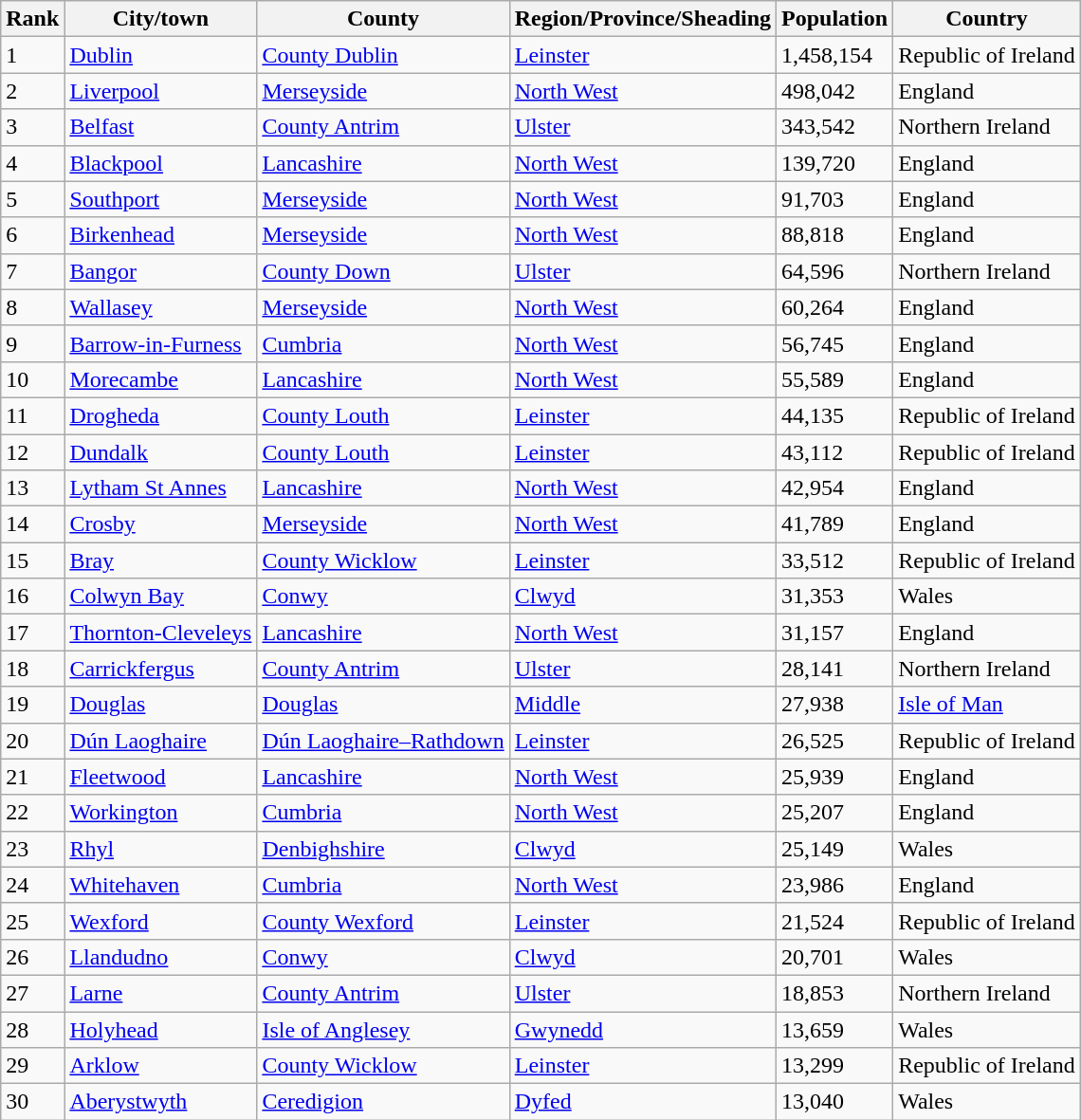<table class="wikitable sortable">
<tr>
<th>Rank</th>
<th>City/town</th>
<th>County</th>
<th>Region/Province/Sheading</th>
<th>Population</th>
<th>Country</th>
</tr>
<tr>
<td>1</td>
<td><a href='#'>Dublin</a></td>
<td><a href='#'>County Dublin</a></td>
<td><a href='#'>Leinster</a></td>
<td>1,458,154</td>
<td>Republic of Ireland</td>
</tr>
<tr>
<td>2</td>
<td><a href='#'>Liverpool</a></td>
<td><a href='#'>Merseyside</a></td>
<td><a href='#'>North West</a></td>
<td>498,042</td>
<td>England</td>
</tr>
<tr>
<td>3</td>
<td><a href='#'>Belfast</a></td>
<td><a href='#'>County Antrim</a></td>
<td><a href='#'>Ulster</a></td>
<td>343,542</td>
<td>Northern Ireland</td>
</tr>
<tr>
<td>4</td>
<td><a href='#'>Blackpool</a></td>
<td><a href='#'>Lancashire</a></td>
<td><a href='#'>North West</a></td>
<td>139,720</td>
<td>England</td>
</tr>
<tr>
<td>5</td>
<td><a href='#'>Southport</a></td>
<td><a href='#'>Merseyside</a></td>
<td><a href='#'>North West</a></td>
<td>91,703</td>
<td>England</td>
</tr>
<tr>
<td>6</td>
<td><a href='#'>Birkenhead</a></td>
<td><a href='#'>Merseyside</a></td>
<td><a href='#'>North West</a></td>
<td>88,818</td>
<td>England</td>
</tr>
<tr>
<td>7</td>
<td><a href='#'>Bangor</a></td>
<td><a href='#'>County Down</a></td>
<td><a href='#'>Ulster</a></td>
<td>64,596</td>
<td>Northern Ireland</td>
</tr>
<tr>
<td>8</td>
<td><a href='#'>Wallasey</a></td>
<td><a href='#'>Merseyside</a></td>
<td><a href='#'>North West</a></td>
<td>60,264</td>
<td>England</td>
</tr>
<tr>
<td>9</td>
<td><a href='#'>Barrow-in-Furness</a></td>
<td><a href='#'>Cumbria</a></td>
<td><a href='#'>North West</a></td>
<td>56,745</td>
<td>England</td>
</tr>
<tr>
<td>10</td>
<td><a href='#'>Morecambe</a></td>
<td><a href='#'>Lancashire</a></td>
<td><a href='#'>North West</a></td>
<td>55,589</td>
<td>England</td>
</tr>
<tr>
<td>11</td>
<td><a href='#'>Drogheda</a></td>
<td><a href='#'>County Louth</a></td>
<td><a href='#'>Leinster</a></td>
<td>44,135</td>
<td>Republic of Ireland</td>
</tr>
<tr>
<td>12</td>
<td><a href='#'>Dundalk</a></td>
<td><a href='#'>County Louth</a></td>
<td><a href='#'>Leinster</a></td>
<td>43,112</td>
<td>Republic of Ireland</td>
</tr>
<tr>
<td>13</td>
<td><a href='#'>Lytham St Annes</a></td>
<td><a href='#'>Lancashire</a></td>
<td><a href='#'>North West</a></td>
<td>42,954</td>
<td>England</td>
</tr>
<tr>
<td>14</td>
<td><a href='#'>Crosby</a></td>
<td><a href='#'>Merseyside</a></td>
<td><a href='#'>North West</a></td>
<td>41,789</td>
<td>England</td>
</tr>
<tr>
<td>15</td>
<td><a href='#'>Bray</a></td>
<td><a href='#'>County Wicklow</a></td>
<td><a href='#'>Leinster</a></td>
<td>33,512</td>
<td>Republic of Ireland</td>
</tr>
<tr>
<td>16</td>
<td><a href='#'>Colwyn Bay</a></td>
<td><a href='#'>Conwy</a></td>
<td><a href='#'>Clwyd</a></td>
<td>31,353</td>
<td>Wales</td>
</tr>
<tr>
<td>17</td>
<td><a href='#'>Thornton-Cleveleys</a></td>
<td><a href='#'>Lancashire</a></td>
<td><a href='#'>North West</a></td>
<td>31,157</td>
<td>England</td>
</tr>
<tr>
<td>18</td>
<td><a href='#'>Carrickfergus</a></td>
<td><a href='#'>County Antrim</a></td>
<td><a href='#'>Ulster</a></td>
<td>28,141</td>
<td>Northern Ireland</td>
</tr>
<tr>
<td>19</td>
<td><a href='#'>Douglas</a></td>
<td><a href='#'>Douglas</a></td>
<td><a href='#'>Middle</a></td>
<td>27,938</td>
<td><a href='#'>Isle of Man</a></td>
</tr>
<tr>
<td>20</td>
<td><a href='#'>Dún Laoghaire</a></td>
<td><a href='#'>Dún Laoghaire–Rathdown</a></td>
<td><a href='#'>Leinster</a></td>
<td>26,525</td>
<td>Republic of Ireland</td>
</tr>
<tr>
<td>21</td>
<td><a href='#'>Fleetwood</a></td>
<td><a href='#'>Lancashire</a></td>
<td><a href='#'>North West</a></td>
<td>25,939</td>
<td>England</td>
</tr>
<tr>
<td>22</td>
<td><a href='#'>Workington</a></td>
<td><a href='#'>Cumbria</a></td>
<td><a href='#'>North West</a></td>
<td>25,207</td>
<td>England</td>
</tr>
<tr>
<td>23</td>
<td><a href='#'>Rhyl</a></td>
<td><a href='#'>Denbighshire</a></td>
<td><a href='#'>Clwyd</a></td>
<td>25,149</td>
<td>Wales</td>
</tr>
<tr>
<td>24</td>
<td><a href='#'>Whitehaven</a></td>
<td><a href='#'>Cumbria</a></td>
<td><a href='#'>North West</a></td>
<td>23,986</td>
<td>England</td>
</tr>
<tr>
<td>25</td>
<td><a href='#'>Wexford</a></td>
<td><a href='#'>County Wexford</a></td>
<td><a href='#'>Leinster</a></td>
<td>21,524</td>
<td>Republic of Ireland</td>
</tr>
<tr>
<td>26</td>
<td><a href='#'>Llandudno</a></td>
<td><a href='#'>Conwy</a></td>
<td><a href='#'>Clwyd</a></td>
<td>20,701</td>
<td>Wales</td>
</tr>
<tr>
<td>27</td>
<td><a href='#'>Larne</a></td>
<td><a href='#'>County Antrim</a></td>
<td><a href='#'>Ulster</a></td>
<td>18,853</td>
<td>Northern Ireland</td>
</tr>
<tr>
<td>28</td>
<td><a href='#'>Holyhead</a></td>
<td><a href='#'>Isle of Anglesey</a></td>
<td><a href='#'>Gwynedd</a></td>
<td>13,659</td>
<td>Wales</td>
</tr>
<tr>
<td>29</td>
<td><a href='#'>Arklow</a></td>
<td><a href='#'>County Wicklow</a></td>
<td><a href='#'>Leinster</a></td>
<td>13,299</td>
<td>Republic of Ireland</td>
</tr>
<tr>
<td>30</td>
<td><a href='#'>Aberystwyth</a></td>
<td><a href='#'>Ceredigion</a></td>
<td><a href='#'>Dyfed</a></td>
<td>13,040</td>
<td>Wales</td>
</tr>
</table>
